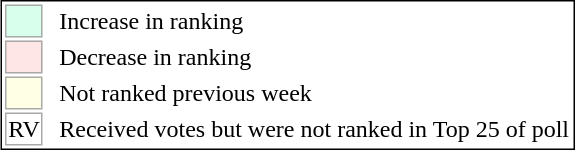<table style="border:1px solid black;" align=right>
<tr>
<td style="background:#D8FFEB; width:20px; border:1px solid #aaaaaa;"> </td>
<td rowspan=5> </td>
<td>Increase in ranking</td>
</tr>
<tr>
<td style="background:#FFE6E6; width:20px; border:1px solid #aaaaaa;"> </td>
<td>Decrease in ranking</td>
</tr>
<tr>
<td style="background:#FFFFE6; width:20px; border:1px solid #aaaaaa;"> </td>
<td>Not ranked previous week</td>
</tr>
<tr>
<td align=center style="width:20px; border:1px solid #aaaaaa; background:white;">RV</td>
<td>Received votes but were not ranked in Top 25 of poll</td>
</tr>
</table>
